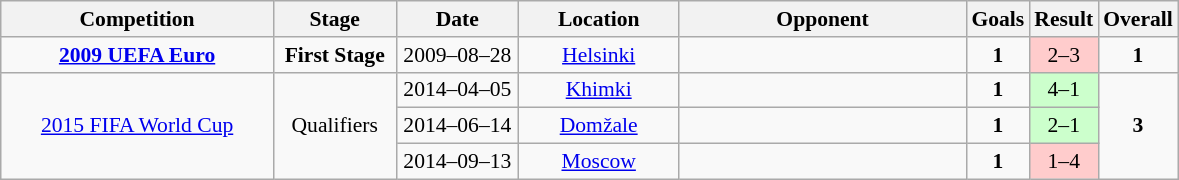<table class="wikitable" style="font-size:90%">
<tr>
<th width=175px>Competition</th>
<th width=75px>Stage</th>
<th width=75px>Date</th>
<th width=100px>Location</th>
<th width=185px>Opponent</th>
<th width=25px>Goals</th>
<th width=25>Result</th>
<th width=25px>Overall</th>
</tr>
<tr align=center>
<td><strong><a href='#'>2009 UEFA Euro</a></strong></td>
<td><strong>First Stage</strong></td>
<td>2009–08–28</td>
<td><a href='#'>Helsinki</a></td>
<td align=left></td>
<td><strong>1</strong></td>
<td bgcolor=#FFCCCC>2–3</td>
<td><strong>1</strong></td>
</tr>
<tr align=center>
<td rowspan=3><a href='#'>2015 FIFA World Cup</a></td>
<td rowspan=3>Qualifiers</td>
<td>2014–04–05</td>
<td><a href='#'>Khimki</a></td>
<td align=left></td>
<td><strong>1</strong></td>
<td bgcolor=#CCFFCC>4–1</td>
<td rowspan=3><strong>3</strong></td>
</tr>
<tr align=center>
<td>2014–06–14</td>
<td><a href='#'>Domžale</a></td>
<td align=left></td>
<td><strong>1</strong></td>
<td bgcolor=#CCFFCC>2–1</td>
</tr>
<tr align=center>
<td>2014–09–13</td>
<td><a href='#'>Moscow</a></td>
<td align=left></td>
<td><strong>1</strong></td>
<td bgcolor=#FFCCCC>1–4</td>
</tr>
</table>
